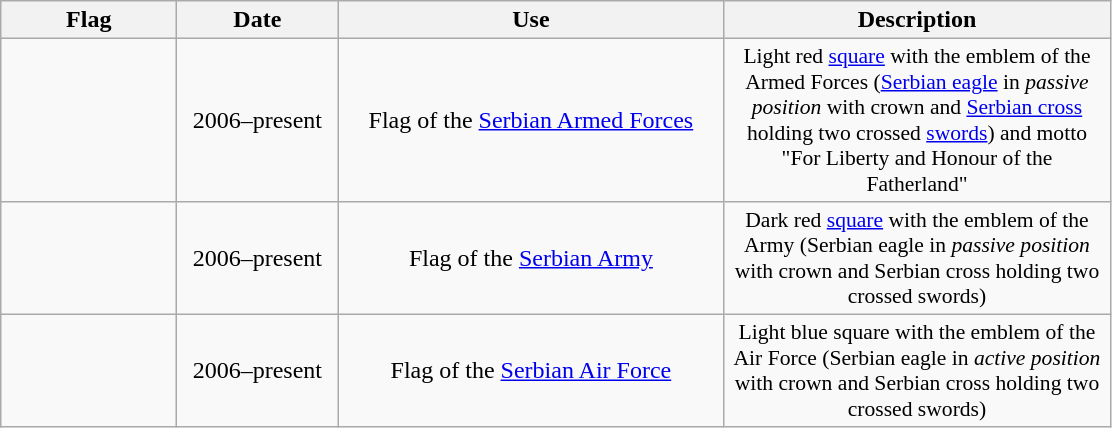<table class="wikitable" style="text-align:center">
<tr>
<th style="width:110px;">Flag</th>
<th style="width:100px;">Date</th>
<th style="width:250px;">Use</th>
<th style="width:250px;">Description</th>
</tr>
<tr>
<td></td>
<td>2006–present</td>
<td>Flag of the <a href='#'>Serbian Armed Forces</a></td>
<td style=font-size:90%;>Light red <a href='#'>square</a> with the emblem of the Armed Forces (<a href='#'>Serbian eagle</a> in <em>passive position</em> with crown and <a href='#'>Serbian cross</a> holding two crossed <a href='#'>swords</a>) and motto "For Liberty and Honour of the Fatherland"</td>
</tr>
<tr>
<td></td>
<td>2006–present</td>
<td>Flag of the <a href='#'>Serbian Army</a></td>
<td style=font-size:90%;>Dark red <a href='#'>square</a> with the emblem of the Army (Serbian eagle in <em>passive position</em> with  crown and Serbian cross holding two crossed swords)</td>
</tr>
<tr>
<td></td>
<td>2006–present</td>
<td>Flag of the <a href='#'>Serbian Air Force</a></td>
<td style=font-size:90%;>Light blue square with the emblem of the Air Force (Serbian eagle in <em>active position</em> with crown and Serbian cross holding two crossed swords)</td>
</tr>
</table>
